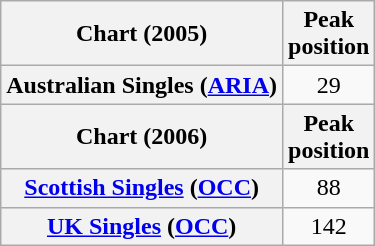<table class="wikitable plainrowheaders" style="text-align:center;">
<tr>
<th scope="col">Chart (2005)</th>
<th scope="col">Peak<br>position</th>
</tr>
<tr>
<th scope="row">Australian Singles (<a href='#'>ARIA</a>)</th>
<td>29</td>
</tr>
<tr>
<th scope="col">Chart (2006)</th>
<th scope="col">Peak<br>position</th>
</tr>
<tr>
<th scope="row"><a href='#'>Scottish Singles</a> (<a href='#'>OCC</a>)</th>
<td>88</td>
</tr>
<tr>
<th scope="row"><a href='#'>UK Singles</a> (<a href='#'>OCC</a>)</th>
<td>142</td>
</tr>
</table>
